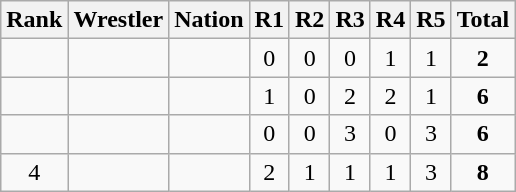<table class="wikitable sortable" style="text-align:center;">
<tr>
<th>Rank</th>
<th>Wrestler</th>
<th>Nation</th>
<th>R1</th>
<th>R2</th>
<th>R3</th>
<th>R4</th>
<th>R5</th>
<th>Total</th>
</tr>
<tr>
<td></td>
<td align=left></td>
<td align=left></td>
<td>0</td>
<td>0</td>
<td>0</td>
<td>1</td>
<td>1</td>
<td><strong>2</strong></td>
</tr>
<tr>
<td></td>
<td align=left></td>
<td align=left></td>
<td>1</td>
<td>0</td>
<td>2</td>
<td>2</td>
<td>1</td>
<td><strong>6</strong></td>
</tr>
<tr>
<td></td>
<td align=left></td>
<td align=left></td>
<td>0</td>
<td>0</td>
<td>3</td>
<td>0</td>
<td>3</td>
<td><strong>6</strong></td>
</tr>
<tr>
<td>4</td>
<td align=left></td>
<td align=left></td>
<td>2</td>
<td>1</td>
<td>1</td>
<td>1</td>
<td>3</td>
<td><strong>8</strong></td>
</tr>
</table>
